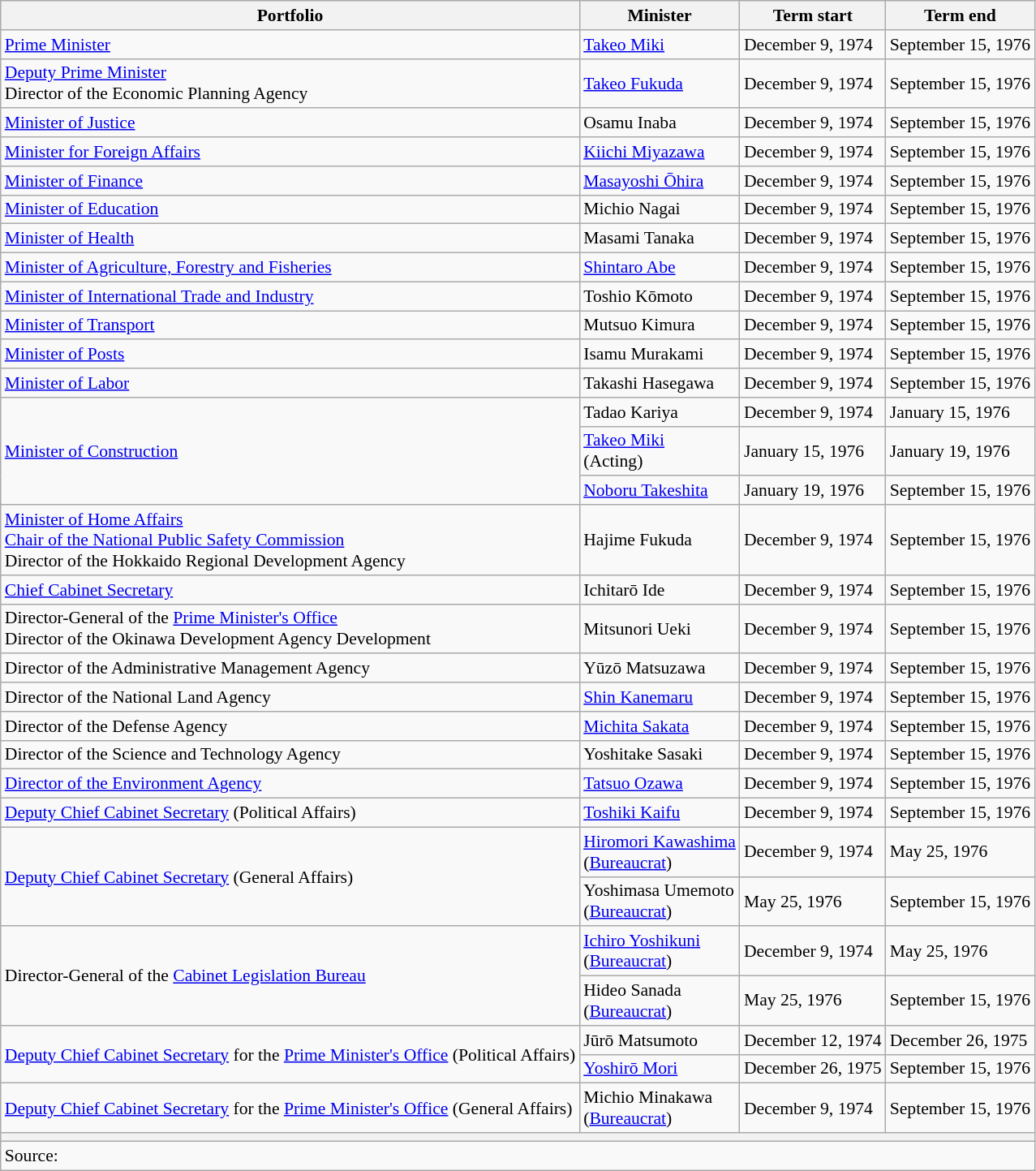<table class="wikitable unsortable" style="font-size: 90%;">
<tr>
<th scope="col">Portfolio</th>
<th scope="col">Minister</th>
<th scope="col">Term start</th>
<th scope="col">Term end</th>
</tr>
<tr>
<td style="text-align: left;"><a href='#'>Prime Minister</a></td>
<td><a href='#'>Takeo Miki</a></td>
<td>December 9, 1974</td>
<td>September 15, 1976</td>
</tr>
<tr>
<td><a href='#'>Deputy Prime Minister</a><br>Director of the Economic Planning Agency</td>
<td><a href='#'>Takeo Fukuda</a></td>
<td>December 9, 1974</td>
<td>September 15, 1976</td>
</tr>
<tr>
<td><a href='#'>Minister of Justice</a></td>
<td>Osamu Inaba</td>
<td>December 9, 1974</td>
<td>September 15, 1976</td>
</tr>
<tr>
<td><a href='#'>Minister for Foreign Affairs</a></td>
<td><a href='#'>Kiichi Miyazawa</a></td>
<td>December 9, 1974</td>
<td>September 15, 1976</td>
</tr>
<tr>
<td><a href='#'>Minister of Finance</a></td>
<td><a href='#'>Masayoshi Ōhira</a></td>
<td>December 9, 1974</td>
<td>September 15, 1976</td>
</tr>
<tr>
<td><a href='#'>Minister of Education</a></td>
<td>Michio Nagai<br></td>
<td>December 9, 1974</td>
<td>September 15, 1976</td>
</tr>
<tr>
<td><a href='#'>Minister of Health</a></td>
<td>Masami Tanaka</td>
<td>December 9, 1974</td>
<td>September 15, 1976</td>
</tr>
<tr>
<td><a href='#'>Minister of Agriculture, Forestry and Fisheries</a></td>
<td><a href='#'>Shintaro Abe</a></td>
<td>December 9, 1974</td>
<td>September 15, 1976</td>
</tr>
<tr>
<td><a href='#'>Minister of International Trade and Industry</a></td>
<td>Toshio Kōmoto</td>
<td>December 9, 1974</td>
<td>September 15, 1976</td>
</tr>
<tr>
<td><a href='#'>Minister of Transport</a></td>
<td>Mutsuo Kimura</td>
<td>December 9, 1974</td>
<td>September 15, 1976</td>
</tr>
<tr>
<td><a href='#'>Minister of Posts</a></td>
<td>Isamu Murakami</td>
<td>December 9, 1974</td>
<td>September 15, 1976</td>
</tr>
<tr>
<td><a href='#'>Minister of Labor</a></td>
<td>Takashi Hasegawa</td>
<td>December 9, 1974</td>
<td>September 15, 1976</td>
</tr>
<tr>
<td rowspan=3><a href='#'>Minister of Construction</a></td>
<td>Tadao Kariya</td>
<td>December 9, 1974</td>
<td>January 15, 1976</td>
</tr>
<tr>
<td><a href='#'>Takeo Miki</a><br>(Acting)</td>
<td>January 15, 1976</td>
<td>January 19, 1976</td>
</tr>
<tr>
<td><a href='#'>Noboru Takeshita</a></td>
<td>January 19, 1976</td>
<td>September 15, 1976</td>
</tr>
<tr>
<td><a href='#'>Minister of Home Affairs</a><br><a href='#'>Chair of the National Public Safety Commission</a><br>Director of the Hokkaido Regional Development Agency</td>
<td>Hajime Fukuda</td>
<td>December 9, 1974</td>
<td>September 15, 1976</td>
</tr>
<tr>
<td><a href='#'>Chief Cabinet Secretary</a></td>
<td>Ichitarō Ide</td>
<td>December 9, 1974</td>
<td>September 15, 1976</td>
</tr>
<tr>
<td>Director-General of the <a href='#'>Prime Minister's Office</a><br>Director of the Okinawa Development Agency Development</td>
<td>Mitsunori Ueki</td>
<td>December 9, 1974</td>
<td>September 15, 1976</td>
</tr>
<tr>
<td>Director of the Administrative Management Agency</td>
<td>Yūzō Matsuzawa</td>
<td>December 9, 1974</td>
<td>September 15, 1976</td>
</tr>
<tr>
<td>Director of the National Land Agency</td>
<td><a href='#'>Shin Kanemaru</a></td>
<td>December 9, 1974</td>
<td>September 15, 1976</td>
</tr>
<tr>
<td>Director of the Defense Agency</td>
<td><a href='#'>Michita Sakata</a></td>
<td>December 9, 1974</td>
<td>September 15, 1976</td>
</tr>
<tr>
<td>Director of the Science and Technology Agency</td>
<td>Yoshitake Sasaki</td>
<td>December 9, 1974</td>
<td>September 15, 1976</td>
</tr>
<tr>
<td><a href='#'>Director of the Environment Agency</a></td>
<td><a href='#'>Tatsuo Ozawa</a></td>
<td>December 9, 1974</td>
<td>September 15, 1976</td>
</tr>
<tr>
<td><a href='#'>Deputy Chief Cabinet Secretary</a> (Political Affairs)</td>
<td><a href='#'>Toshiki Kaifu</a></td>
<td>December 9, 1974</td>
<td>September 15, 1976</td>
</tr>
<tr>
<td rowspan=2><a href='#'>Deputy Chief Cabinet Secretary</a> (General Affairs)</td>
<td><a href='#'>Hiromori Kawashima</a><br>(<a href='#'>Bureaucrat</a>)</td>
<td>December 9, 1974</td>
<td>May 25, 1976</td>
</tr>
<tr>
<td>Yoshimasa Umemoto<br>(<a href='#'>Bureaucrat</a>)</td>
<td>May 25, 1976</td>
<td>September 15, 1976</td>
</tr>
<tr>
<td rowspan=2>Director-General of the <a href='#'>Cabinet Legislation Bureau</a></td>
<td><a href='#'>Ichiro Yoshikuni</a><br>(<a href='#'>Bureaucrat</a>)</td>
<td>December 9, 1974</td>
<td>May 25, 1976</td>
</tr>
<tr>
<td>Hideo Sanada<br>(<a href='#'>Bureaucrat</a>)</td>
<td>May 25, 1976</td>
<td>September 15, 1976</td>
</tr>
<tr>
<td rowspan=2><a href='#'>Deputy Chief Cabinet Secretary</a> for the <a href='#'>Prime Minister's Office</a> (Political Affairs)</td>
<td>Jūrō Matsumoto</td>
<td>December 12, 1974</td>
<td>December 26, 1975</td>
</tr>
<tr>
<td><a href='#'>Yoshirō Mori</a></td>
<td>December 26, 1975</td>
<td>September 15, 1976</td>
</tr>
<tr>
<td><a href='#'>Deputy Chief Cabinet Secretary</a> for the <a href='#'>Prime Minister's Office</a> (General Affairs)</td>
<td>Michio Minakawa<br>(<a href='#'>Bureaucrat</a>)</td>
<td>December 9, 1974</td>
<td>September 15, 1976</td>
</tr>
<tr>
<th colspan="4"></th>
</tr>
<tr>
<td colspan="4">Source:</td>
</tr>
</table>
